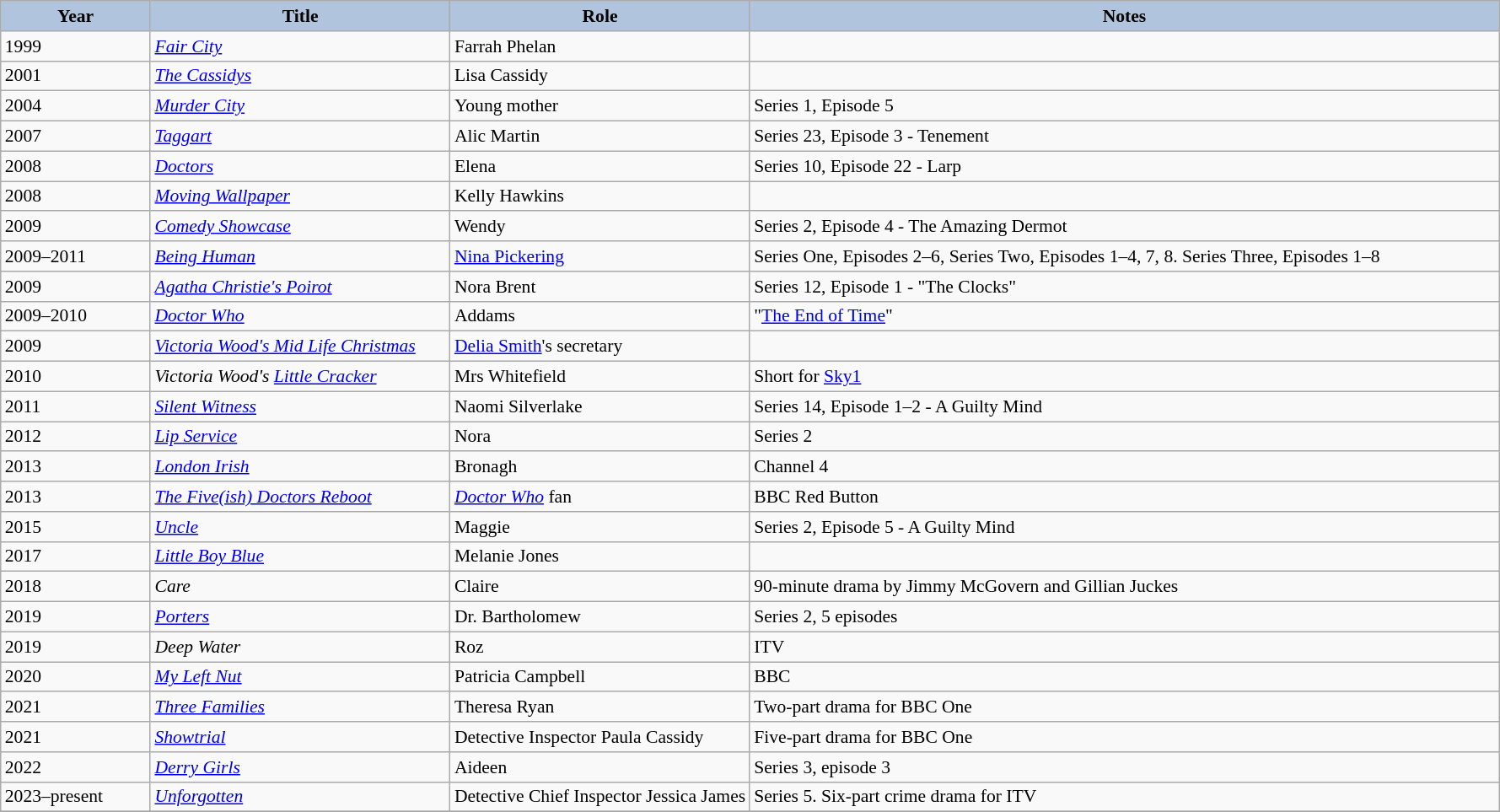<table class="wikitable" style="font-size:90%;">
<tr style="background:#ccc; text-align:center;">
<th style="background:#b0c4de; width:10%;">Year</th>
<th style="background:#b0c4de; width:20%;">Title</th>
<th style="background:#b0c4de; width:20%;">Role</th>
<th style="background:#b0c4de; width:50%;">Notes</th>
</tr>
<tr>
<td>1999</td>
<td><em><a href='#'>Fair City</a></em></td>
<td>Farrah Phelan</td>
<td></td>
</tr>
<tr>
<td>2001</td>
<td><em><a href='#'>The Cassidys</a></em></td>
<td>Lisa Cassidy</td>
<td></td>
</tr>
<tr>
<td>2004</td>
<td><em><a href='#'>Murder City</a></em></td>
<td>Young mother</td>
<td>Series 1, Episode 5</td>
</tr>
<tr>
<td>2007</td>
<td><em><a href='#'>Taggart</a></em></td>
<td>Alic Martin</td>
<td>Series 23, Episode 3 - Tenement</td>
</tr>
<tr>
<td>2008</td>
<td><em><a href='#'>Doctors</a></em></td>
<td>Elena</td>
<td>Series 10, Episode 22 - Larp</td>
</tr>
<tr>
<td>2008</td>
<td><em><a href='#'>Moving Wallpaper</a></em></td>
<td>Kelly Hawkins</td>
<td></td>
</tr>
<tr>
<td>2009</td>
<td><em><a href='#'>Comedy Showcase</a></em></td>
<td>Wendy</td>
<td>Series 2, Episode 4 - The Amazing Dermot</td>
</tr>
<tr>
<td>2009–2011</td>
<td><em><a href='#'>Being Human</a></em></td>
<td><a href='#'>Nina Pickering</a></td>
<td>Series One, Episodes 2–6, Series Two, Episodes 1–4, 7, 8. Series Three, Episodes 1–8</td>
</tr>
<tr>
<td>2009</td>
<td><em><a href='#'>Agatha Christie's Poirot</a></em></td>
<td>Nora Brent</td>
<td>Series 12, Episode 1 - "The Clocks"</td>
</tr>
<tr>
<td>2009–2010</td>
<td><em><a href='#'>Doctor Who</a></em></td>
<td>Addams</td>
<td>"<a href='#'>The End of Time</a>"</td>
</tr>
<tr>
<td>2009</td>
<td><em><a href='#'>Victoria Wood's Mid Life Christmas</a></em></td>
<td><a href='#'>Delia Smith</a>'s secretary</td>
<td></td>
</tr>
<tr>
<td>2010</td>
<td><em>Victoria Wood's <a href='#'>Little Cracker</a></em></td>
<td>Mrs Whitefield</td>
<td>Short for <a href='#'>Sky1</a></td>
</tr>
<tr>
<td>2011</td>
<td><em><a href='#'>Silent Witness</a></em></td>
<td>Naomi Silverlake</td>
<td>Series 14, Episode 1–2 - A Guilty Mind</td>
</tr>
<tr>
<td>2012</td>
<td><em><a href='#'>Lip Service</a></em></td>
<td>Nora</td>
<td>Series 2</td>
</tr>
<tr>
<td>2013</td>
<td><em><a href='#'>London Irish</a></em></td>
<td>Bronagh</td>
<td>Channel 4</td>
</tr>
<tr>
<td>2013</td>
<td><em><a href='#'>The Five(ish) Doctors Reboot</a></em></td>
<td><em><a href='#'>Doctor Who</a></em> fan</td>
<td>BBC Red Button</td>
</tr>
<tr>
<td>2015</td>
<td><em><a href='#'>Uncle</a></em></td>
<td>Maggie</td>
<td>Series 2, Episode 5 - A Guilty Mind</td>
</tr>
<tr>
<td>2017</td>
<td><em><a href='#'>Little Boy Blue</a></em></td>
<td>Melanie Jones</td>
<td></td>
</tr>
<tr>
<td>2018</td>
<td><em>Care</em></td>
<td>Claire</td>
<td>90-minute drama by Jimmy McGovern and Gillian Juckes</td>
</tr>
<tr>
<td>2019</td>
<td><em><a href='#'>Porters</a></em></td>
<td>Dr. Bartholomew</td>
<td>Series 2, 5 episodes</td>
</tr>
<tr>
<td>2019</td>
<td><em>Deep Water</em></td>
<td>Roz</td>
<td>ITV</td>
</tr>
<tr>
<td>2020</td>
<td><em><a href='#'>My Left Nut</a></em></td>
<td>Patricia Campbell</td>
<td>BBC</td>
</tr>
<tr>
<td>2021</td>
<td><em><a href='#'>Three Families</a></em></td>
<td>Theresa Ryan</td>
<td>Two-part drama for BBC One</td>
</tr>
<tr>
<td>2021</td>
<td><em><a href='#'>Showtrial</a></em></td>
<td>Detective Inspector Paula Cassidy</td>
<td>Five-part drama for BBC One</td>
</tr>
<tr>
<td>2022</td>
<td><em><a href='#'>Derry Girls</a></em></td>
<td>Aideen</td>
<td>Series 3, episode 3</td>
</tr>
<tr>
<td>2023–present</td>
<td><em><a href='#'>Unforgotten</a></em></td>
<td>Detective Chief Inspector Jessica James</td>
<td>Series 5. Six-part crime drama for ITV</td>
</tr>
<tr>
</tr>
</table>
